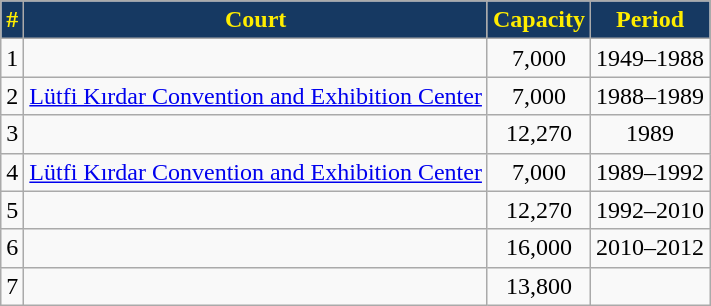<table class="wikitable sortable" style="text-align:center;">
<tr>
<th style="color:#FFED00; background:#163962;">#</th>
<th style="color:#FFED00; background:#163962;">Court</th>
<th style="color:#FFED00; background:#163962;">Capacity</th>
<th style="color:#FFED00; background:#163962;">Period</th>
</tr>
<tr>
<td>1</td>
<td align="left"></td>
<td>7,000</td>
<td>1949–1988</td>
</tr>
<tr>
<td>2</td>
<td align="left"><a href='#'>Lütfi Kırdar Convention and Exhibition Center</a></td>
<td>7,000</td>
<td>1988–1989</td>
</tr>
<tr>
<td>3</td>
<td align="left"></td>
<td>12,270</td>
<td>1989</td>
</tr>
<tr>
<td>4</td>
<td align="left"><a href='#'>Lütfi Kırdar Convention and Exhibition Center</a></td>
<td>7,000</td>
<td>1989–1992</td>
</tr>
<tr>
<td>5</td>
<td align="left"></td>
<td>12,270</td>
<td>1992–2010</td>
</tr>
<tr>
<td>6</td>
<td align="left"></td>
<td>16,000</td>
<td>2010–2012</td>
</tr>
<tr>
<td>7</td>
<td align="left"></td>
<td>13,800</td>
<td></td>
</tr>
</table>
